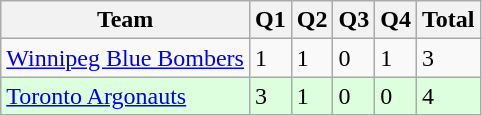<table class="wikitable">
<tr>
<th>Team</th>
<th>Q1</th>
<th>Q2</th>
<th>Q3</th>
<th>Q4</th>
<th>Total</th>
</tr>
<tr>
<td><a href='#'>Winnipeg Blue Bombers</a></td>
<td>1</td>
<td>1</td>
<td>0</td>
<td>1</td>
<td>3</td>
</tr>
<tr style="background-color:#ddffdd">
<td><a href='#'>Toronto Argonauts</a></td>
<td>3</td>
<td>1</td>
<td>0</td>
<td>0</td>
<td>4</td>
</tr>
</table>
